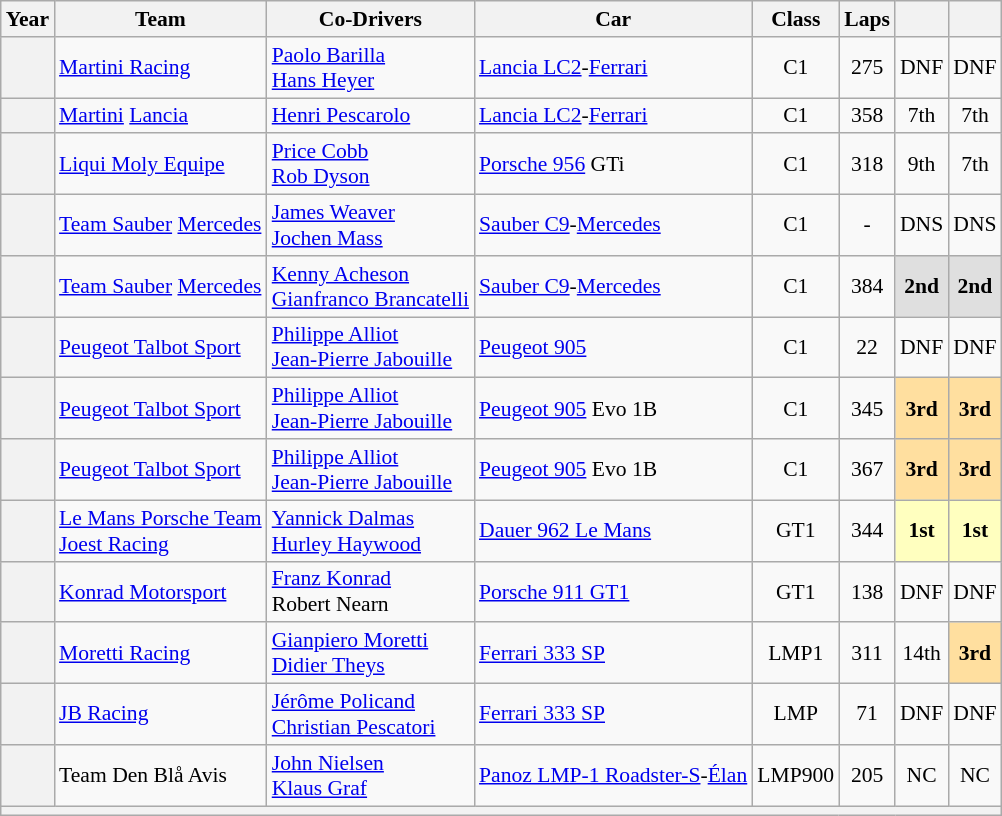<table class="wikitable" style="text-align:center; font-size:90%">
<tr>
<th>Year</th>
<th>Team</th>
<th>Co-Drivers</th>
<th>Car</th>
<th>Class</th>
<th>Laps</th>
<th></th>
<th></th>
</tr>
<tr>
<th></th>
<td align="left" nowrap> <a href='#'>Martini Racing</a></td>
<td align="left" nowrap> <a href='#'>Paolo Barilla</a><br> <a href='#'>Hans Heyer</a></td>
<td align="left" nowrap><a href='#'>Lancia LC2</a>-<a href='#'>Ferrari</a></td>
<td>C1</td>
<td>275</td>
<td>DNF</td>
<td>DNF</td>
</tr>
<tr>
<th></th>
<td align="left" nowrap> <a href='#'>Martini</a> <a href='#'>Lancia</a></td>
<td align="left" nowrap> <a href='#'>Henri Pescarolo</a></td>
<td align="left" nowrap><a href='#'>Lancia LC2</a>-<a href='#'>Ferrari</a></td>
<td>C1</td>
<td>358</td>
<td>7th</td>
<td>7th</td>
</tr>
<tr>
<th></th>
<td align="left" nowrap> <a href='#'>Liqui Moly Equipe</a></td>
<td align="left" nowrap> <a href='#'>Price Cobb</a><br> <a href='#'>Rob Dyson</a></td>
<td align="left" nowrap><a href='#'>Porsche 956</a> GTi</td>
<td>C1</td>
<td>318</td>
<td>9th</td>
<td>7th</td>
</tr>
<tr>
<th></th>
<td align="left" nowrap> <a href='#'>Team Sauber</a> <a href='#'>Mercedes</a></td>
<td align="left" nowrap> <a href='#'>James Weaver</a><br> <a href='#'>Jochen Mass</a></td>
<td align="left" nowrap><a href='#'>Sauber C9</a>-<a href='#'>Mercedes</a></td>
<td>C1</td>
<td>-</td>
<td>DNS</td>
<td>DNS</td>
</tr>
<tr>
<th></th>
<td align="left" nowrap> <a href='#'>Team Sauber</a> <a href='#'>Mercedes</a></td>
<td align="left" nowrap> <a href='#'>Kenny Acheson</a><br> <a href='#'>Gianfranco Brancatelli</a></td>
<td align="left" nowrap><a href='#'>Sauber C9</a>-<a href='#'>Mercedes</a></td>
<td>C1</td>
<td>384</td>
<td style="background:#DFDFDF;"><strong>2nd</strong></td>
<td style="background:#DFDFDF;"><strong>2nd</strong></td>
</tr>
<tr>
<th></th>
<td align="left" nowrap> <a href='#'>Peugeot Talbot Sport</a></td>
<td align="left" nowrap> <a href='#'>Philippe Alliot</a><br> <a href='#'>Jean-Pierre Jabouille</a></td>
<td align="left" nowrap><a href='#'>Peugeot 905</a></td>
<td>C1</td>
<td>22</td>
<td>DNF</td>
<td>DNF</td>
</tr>
<tr>
<th></th>
<td align="left" nowrap> <a href='#'>Peugeot Talbot Sport</a></td>
<td align="left" nowrap> <a href='#'>Philippe Alliot</a><br> <a href='#'>Jean-Pierre Jabouille</a></td>
<td align="left" nowrap><a href='#'>Peugeot 905</a> Evo 1B</td>
<td>C1</td>
<td>345</td>
<td style="background:#FFDF9F;"><strong>3rd</strong></td>
<td style="background:#FFDF9F;"><strong>3rd</strong></td>
</tr>
<tr>
<th></th>
<td align="left" nowrap> <a href='#'>Peugeot Talbot Sport</a></td>
<td align="left" nowrap> <a href='#'>Philippe Alliot</a><br> <a href='#'>Jean-Pierre Jabouille</a></td>
<td align="left" nowrap><a href='#'>Peugeot 905</a> Evo 1B</td>
<td>C1</td>
<td>367</td>
<td style="background:#FFDF9F;"><strong>3rd</strong></td>
<td style="background:#FFDF9F;"><strong>3rd</strong></td>
</tr>
<tr>
<th></th>
<td align="left" nowrap> <a href='#'>Le Mans Porsche Team</a><br> <a href='#'>Joest Racing</a></td>
<td align="left" nowrap> <a href='#'>Yannick Dalmas</a><br> <a href='#'>Hurley Haywood</a></td>
<td align="left" nowrap><a href='#'>Dauer 962 Le Mans</a></td>
<td>GT1</td>
<td>344</td>
<td style="background:#FFFFBF;"><strong>1st</strong></td>
<td style="background:#FFFFBF;"><strong>1st</strong></td>
</tr>
<tr>
<th></th>
<td align="left" nowrap> <a href='#'>Konrad Motorsport</a></td>
<td align="left" nowrap> <a href='#'>Franz Konrad</a><br> Robert Nearn</td>
<td align="left" nowrap><a href='#'>Porsche 911 GT1</a></td>
<td>GT1</td>
<td>138</td>
<td>DNF</td>
<td>DNF</td>
</tr>
<tr>
<th></th>
<td align="left" nowrap> <a href='#'>Moretti Racing</a></td>
<td align="left" nowrap> <a href='#'>Gianpiero Moretti</a><br> <a href='#'>Didier Theys</a></td>
<td align="left" nowrap><a href='#'>Ferrari 333 SP</a></td>
<td>LMP1</td>
<td>311</td>
<td>14th</td>
<td style="background:#FFDF9F;"><strong>3rd</strong></td>
</tr>
<tr>
<th></th>
<td align="left" nowrap> <a href='#'>JB Racing</a></td>
<td align="left" nowrap> <a href='#'>Jérôme Policand</a><br> <a href='#'>Christian Pescatori</a></td>
<td align="left" nowrap><a href='#'>Ferrari 333 SP</a></td>
<td>LMP</td>
<td>71</td>
<td>DNF</td>
<td>DNF</td>
</tr>
<tr>
<th></th>
<td align="left" nowrap> Team Den Blå Avis</td>
<td align="left" nowrap> <a href='#'>John Nielsen</a><br> <a href='#'>Klaus Graf</a></td>
<td align="left" nowrap><a href='#'>Panoz LMP-1 Roadster-S</a>-<a href='#'>Élan</a></td>
<td>LMP900</td>
<td>205</td>
<td>NC</td>
<td>NC</td>
</tr>
<tr>
<th colspan="8"></th>
</tr>
</table>
